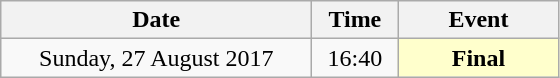<table class="wikitable" style="text-align:center;">
<tr>
<th width="200">Date</th>
<th width="50">Time</th>
<th width="100">Event</th>
</tr>
<tr>
<td>Sunday, 27 August 2017</td>
<td>16:40</td>
<td bgcolor="ffffcc"><strong>Final</strong></td>
</tr>
</table>
